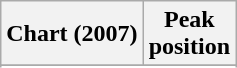<table class="wikitable sortable plainrowheaders" style="text-align:center">
<tr>
<th scope="col">Chart (2007)</th>
<th scope="col">Peak<br>position</th>
</tr>
<tr>
</tr>
<tr>
</tr>
<tr>
</tr>
</table>
